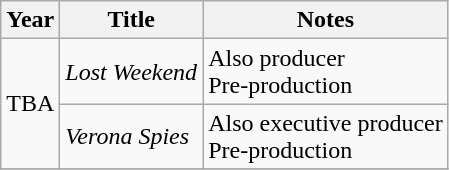<table class="wikitable">
<tr>
<th>Year</th>
<th>Title</th>
<th>Notes</th>
</tr>
<tr>
<td rowspan=2>TBA</td>
<td><em>Lost Weekend</em></td>
<td>Also producer<br>Pre-production</td>
</tr>
<tr>
<td><em>Verona Spies</em></td>
<td>Also executive producer<br>Pre-production</td>
</tr>
<tr>
</tr>
</table>
